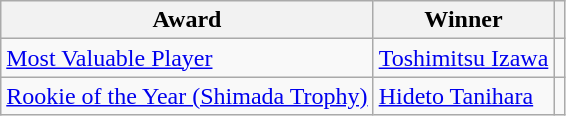<table class="wikitable">
<tr>
<th>Award</th>
<th>Winner</th>
<th></th>
</tr>
<tr>
<td><a href='#'>Most Valuable Player</a></td>
<td> <a href='#'>Toshimitsu Izawa</a></td>
<td></td>
</tr>
<tr>
<td><a href='#'>Rookie of the Year (Shimada Trophy)</a></td>
<td> <a href='#'>Hideto Tanihara</a></td>
<td></td>
</tr>
</table>
